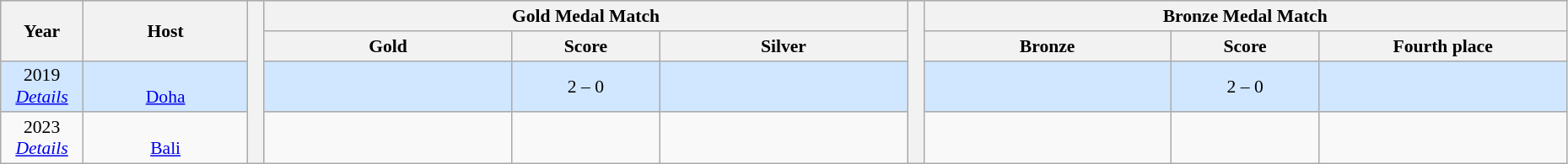<table class="wikitable" style="font-size:90%; width: 98%; text-align: center;">
<tr bgcolor=#C1D8FF>
<th rowspan=2 width=5%>Year</th>
<th rowspan=2 width=10%>Host</th>
<th width=1% rowspan=4 bgcolor=ffffff></th>
<th colspan=3>Gold Medal Match</th>
<th width=1% rowspan=4 bgcolor=ffffff></th>
<th colspan=3>Bronze Medal Match</th>
</tr>
<tr bgcolor=#EFEFEF>
<th width=15%> Gold</th>
<th width=9%>Score</th>
<th width=15%> Silver</th>
<th width=15%> Bronze</th>
<th width=9%>Score</th>
<th width=15%>Fourth place</th>
</tr>
<tr align=center bgcolor=#D0E7FF>
<td>2019 <br> <em><a href='#'>Details</a></em></td>
<td> <br> <a href='#'>Doha</a></td>
<td><strong></strong></td>
<td>2 – 0</td>
<td></td>
<td></td>
<td>2 – 0</td>
<td></td>
</tr>
<tr align=center>
<td>2023 <br> <em><a href='#'>Details</a></em></td>
<td> <br> <a href='#'>Bali</a></td>
<td></td>
<td></td>
<td></td>
<td></td>
<td></td>
<td></td>
</tr>
</table>
